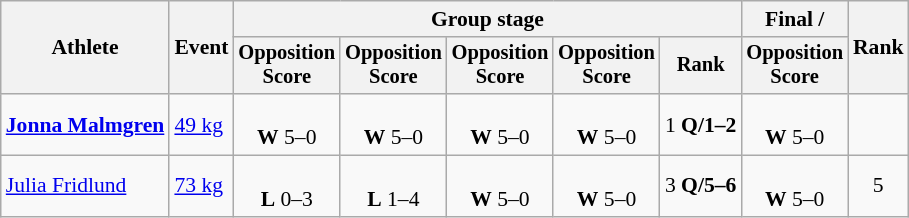<table class="wikitable" style="font-size:90%">
<tr>
<th rowspan=2>Athlete</th>
<th rowspan=2>Event</th>
<th colspan=5>Group stage</th>
<th>Final / </th>
<th rowspan=2>Rank</th>
</tr>
<tr style="font-size:95%">
<th>Opposition<br>Score</th>
<th>Opposition<br>Score</th>
<th>Opposition<br>Score</th>
<th>Opposition<br>Score</th>
<th>Rank</th>
<th>Opposition<br>Score</th>
</tr>
<tr align=center>
<td align=left><strong><a href='#'>Jonna Malmgren</a></strong></td>
<td align=left><a href='#'>49 kg</a></td>
<td><br><strong>W</strong> 5–0</td>
<td><br><strong>W</strong> 5–0</td>
<td><br><strong>W</strong> 5–0</td>
<td><br><strong>W</strong> 5–0</td>
<td>1 <strong>Q/1–2</strong></td>
<td><br><strong>W</strong> 5–0</td>
<td></td>
</tr>
<tr align=center>
<td align=left><a href='#'>Julia Fridlund</a></td>
<td align=left><a href='#'>73 kg</a></td>
<td><br><strong>L</strong> 0–3</td>
<td><br><strong>L</strong> 1–4</td>
<td><br><strong>W</strong> 5–0</td>
<td><br><strong>W</strong> 5–0</td>
<td>3 <strong>Q/5–6</strong></td>
<td><br><strong>W</strong> 5–0</td>
<td>5</td>
</tr>
</table>
